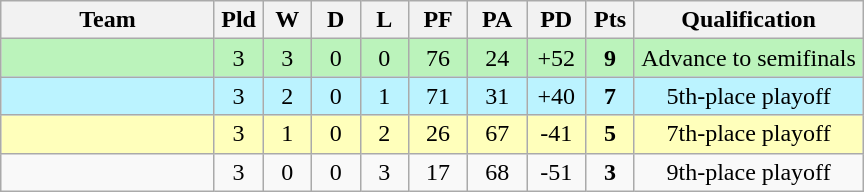<table class="wikitable" style="text-align:center;">
<tr>
<th width=135>Team</th>
<th width=25 abbr="Played">Pld</th>
<th width=25 abbr="Won">W</th>
<th width=25 abbr="Drawn">D</th>
<th width=25 abbr="Lost">L</th>
<th width=32 abbr="Points for">PF</th>
<th width=32 abbr="Points against">PA</th>
<th width=32 abbr="Points difference">PD</th>
<th width=25 abbr="Points">Pts</th>
<th width=145>Qualification</th>
</tr>
<tr style="background:#BBF3BB;">
<td align=left></td>
<td>3</td>
<td>3</td>
<td>0</td>
<td>0</td>
<td>76</td>
<td>24</td>
<td>+52</td>
<td><strong>9</strong></td>
<td>Advance to semifinals</td>
</tr>
<tr style="background:#BBF3FF;">
<td align=left></td>
<td>3</td>
<td>2</td>
<td>0</td>
<td>1</td>
<td>71</td>
<td>31</td>
<td>+40</td>
<td><strong>7</strong></td>
<td>5th-place playoff</td>
</tr>
<tr style="background:#FFFFBB;">
<td align=left></td>
<td>3</td>
<td>1</td>
<td>0</td>
<td>2</td>
<td>26</td>
<td>67</td>
<td>-41</td>
<td><strong>5</strong></td>
<td>7th-place playoff</td>
</tr>
<tr>
<td align=left></td>
<td>3</td>
<td>0</td>
<td>0</td>
<td>3</td>
<td>17</td>
<td>68</td>
<td>-51</td>
<td><strong>3</strong></td>
<td>9th-place playoff</td>
</tr>
</table>
